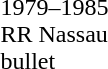<table style="width:80px;">
<tr>
<td></td>
</tr>
<tr>
<td><div>1979–1985 RR Nassau bullet</div></td>
</tr>
</table>
